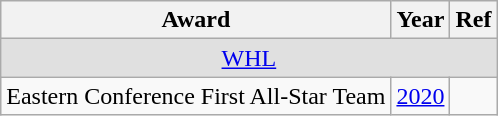<table class="wikitable">
<tr>
<th>Award</th>
<th>Year</th>
<th>Ref</th>
</tr>
<tr ALIGN="center" bgcolor="#e0e0e0">
<td colspan="3"><a href='#'>WHL</a></td>
</tr>
<tr>
<td>Eastern Conference First All-Star Team</td>
<td><a href='#'>2020</a></td>
<td></td>
</tr>
</table>
